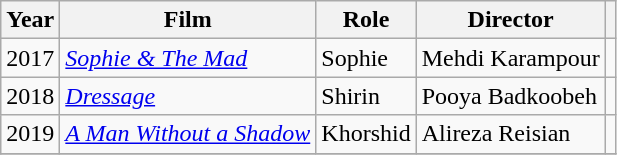<table class="wikitable">
<tr>
<th>Year</th>
<th>Film</th>
<th>Role</th>
<th>Director</th>
<th></th>
</tr>
<tr>
<td rowspan="1">2017</td>
<td><em><a href='#'>Sophie & The Mad</a></em></td>
<td>Sophie</td>
<td>Mehdi Karampour</td>
<td></td>
</tr>
<tr>
<td rowspan="1">2018</td>
<td><a href='#'><em>Dressage</em></a></td>
<td>Shirin</td>
<td>Pooya Badkoobeh</td>
<td></td>
</tr>
<tr>
<td rowspan="1">2019</td>
<td><em><a href='#'>A Man Without a Shadow</a></em></td>
<td>Khorshid</td>
<td>Alireza Reisian</td>
<td></td>
</tr>
<tr>
</tr>
</table>
